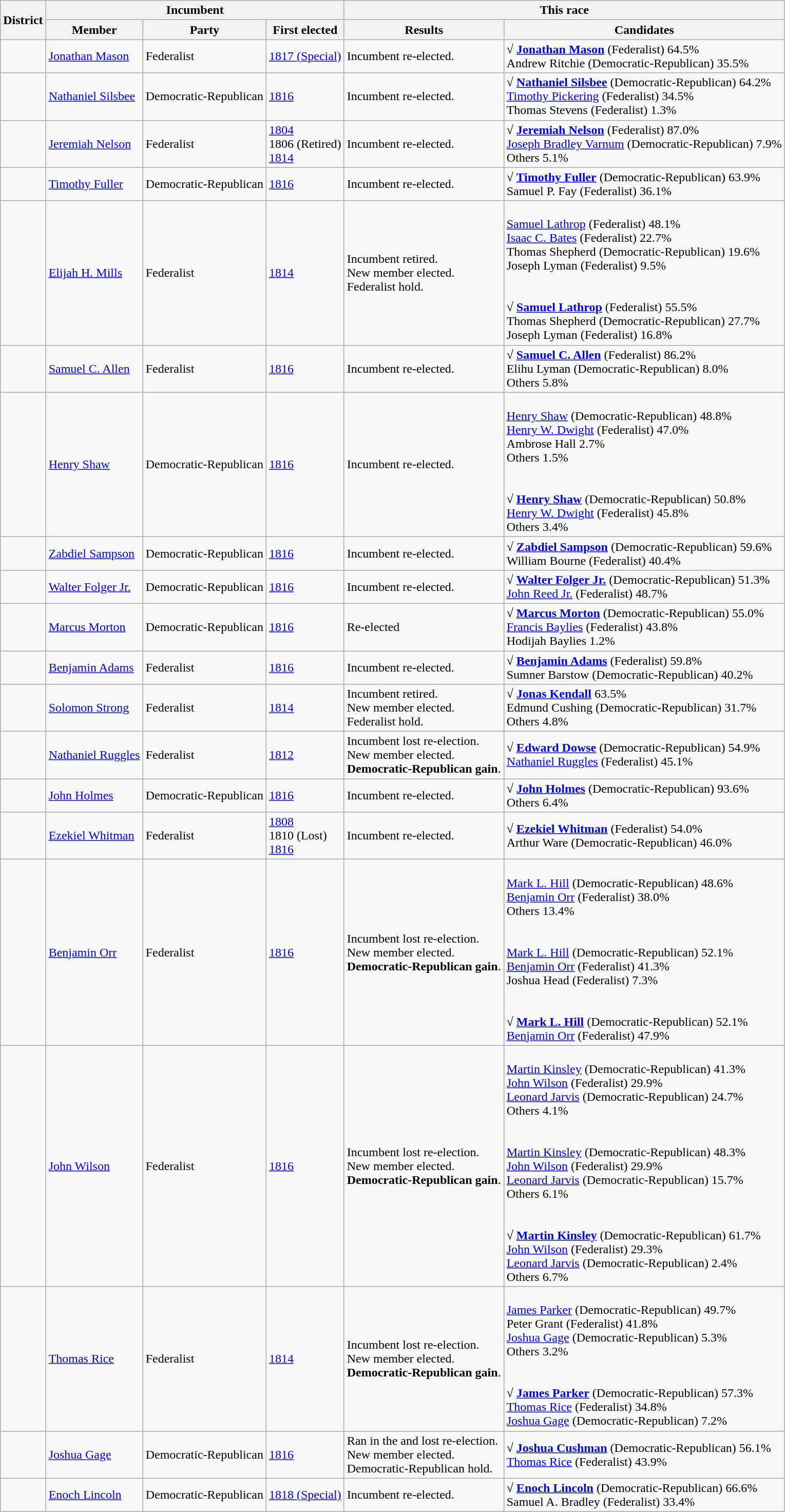<table class=wikitable>
<tr>
<th rowspan=2>District</th>
<th colspan=3>Incumbent</th>
<th colspan=2>This race</th>
</tr>
<tr>
<th>Member</th>
<th>Party</th>
<th>First elected</th>
<th>Results</th>
<th>Candidates</th>
</tr>
<tr>
<td><br></td>
<td><a href='#'>Jonathan Mason</a></td>
<td>Federalist</td>
<td><a href='#'>1817 (Special)</a></td>
<td>Incumbent re-elected.</td>
<td nowrap><strong>√ <a href='#'>Jonathan Mason</a></strong> (Federalist) 64.5%<br>Andrew Ritchie (Democratic-Republican) 35.5%</td>
</tr>
<tr>
<td><br></td>
<td><a href='#'>Nathaniel Silsbee</a></td>
<td>Democratic-Republican</td>
<td><a href='#'>1816</a></td>
<td>Incumbent re-elected.</td>
<td nowrap><strong>√ <a href='#'>Nathaniel Silsbee</a></strong> (Democratic-Republican) 64.2%<br><a href='#'>Timothy Pickering</a> (Federalist) 34.5%<br>Thomas Stevens (Federalist) 1.3%</td>
</tr>
<tr>
<td><br></td>
<td><a href='#'>Jeremiah Nelson</a></td>
<td>Federalist</td>
<td><a href='#'>1804</a><br>1806 (Retired)<br><a href='#'>1814</a></td>
<td>Incumbent re-elected.</td>
<td nowrap><strong>√ <a href='#'>Jeremiah Nelson</a></strong> (Federalist) 87.0%<br><a href='#'>Joseph Bradley Varnum</a> (Democratic-Republican) 7.9%<br>Others 5.1%</td>
</tr>
<tr>
<td><br></td>
<td><a href='#'>Timothy Fuller</a></td>
<td>Democratic-Republican</td>
<td><a href='#'>1816</a></td>
<td>Incumbent re-elected.</td>
<td nowrap><strong>√ <a href='#'>Timothy Fuller</a></strong> (Democratic-Republican) 63.9%<br>Samuel P. Fay (Federalist) 36.1%</td>
</tr>
<tr>
<td><br></td>
<td><a href='#'>Elijah H. Mills</a></td>
<td>Federalist</td>
<td><a href='#'>1814</a></td>
<td>Incumbent retired.<br>New member elected.<br>Federalist hold.</td>
<td><strong></strong> <br><a href='#'>Samuel Lathrop</a> (Federalist) 48.1%<br><a href='#'>Isaac C. Bates</a> (Federalist) 22.7%<br>Thomas Shepherd (Democratic-Republican) 19.6%<br>Joseph Lyman (Federalist) 9.5%<br><br><strong></strong><br><strong>√ <a href='#'>Samuel Lathrop</a></strong> (Federalist) 55.5%<br>Thomas Shepherd (Democratic-Republican) 27.7%<br>Joseph Lyman (Federalist) 16.8%</td>
</tr>
<tr>
<td><br></td>
<td><a href='#'>Samuel C. Allen</a></td>
<td>Federalist</td>
<td><a href='#'>1816</a></td>
<td>Incumbent re-elected.</td>
<td nowrap><strong>√ <a href='#'>Samuel C. Allen</a></strong> (Federalist) 86.2%<br>Elihu Lyman (Democratic-Republican) 8.0%<br>Others 5.8%</td>
</tr>
<tr>
<td><br></td>
<td><a href='#'>Henry Shaw</a></td>
<td>Democratic-Republican</td>
<td><a href='#'>1816</a></td>
<td>Incumbent re-elected.</td>
<td><strong></strong> <br><a href='#'>Henry Shaw</a> (Democratic-Republican) 48.8%<br><a href='#'>Henry W. Dwight</a> (Federalist) 47.0%<br>Ambrose Hall 2.7%<br>Others 1.5%<br><br><strong></strong><br><strong>√ <a href='#'>Henry Shaw</a></strong> (Democratic-Republican) 50.8%<br><a href='#'>Henry W. Dwight</a> (Federalist) 45.8%<br>Others 3.4%</td>
</tr>
<tr>
<td><br></td>
<td><a href='#'>Zabdiel Sampson</a></td>
<td>Democratic-Republican</td>
<td><a href='#'>1816</a></td>
<td>Incumbent re-elected.</td>
<td nowrap><strong>√ <a href='#'>Zabdiel Sampson</a></strong> (Democratic-Republican) 59.6%<br>William Bourne (Federalist) 40.4%</td>
</tr>
<tr>
<td><br></td>
<td><a href='#'>Walter Folger Jr.</a></td>
<td>Democratic-Republican</td>
<td><a href='#'>1816</a></td>
<td>Incumbent re-elected.</td>
<td nowrap><strong>√ <a href='#'>Walter Folger Jr.</a></strong> (Democratic-Republican) 51.3%<br><a href='#'>John Reed Jr.</a> (Federalist) 48.7%</td>
</tr>
<tr>
<td><br></td>
<td><a href='#'>Marcus Morton</a></td>
<td>Democratic-Republican</td>
<td><a href='#'>1816</a></td>
<td>Re-elected</td>
<td nowrap><strong>√ <a href='#'>Marcus Morton</a></strong> (Democratic-Republican) 55.0%<br><a href='#'>Francis Baylies</a> (Federalist) 43.8%<br>Hodijah Baylies 1.2%</td>
</tr>
<tr>
<td><br></td>
<td><a href='#'>Benjamin Adams</a></td>
<td>Federalist</td>
<td><a href='#'>1816</a></td>
<td>Incumbent re-elected.</td>
<td nowrap><strong>√ <a href='#'>Benjamin Adams</a></strong> (Federalist) 59.8%<br>Sumner Barstow (Democratic-Republican) 40.2%</td>
</tr>
<tr>
<td><br></td>
<td><a href='#'>Solomon Strong</a></td>
<td>Federalist</td>
<td><a href='#'>1814</a></td>
<td>Incumbent retired.<br>New member elected.<br>Federalist hold.</td>
<td nowrap><strong>√ <a href='#'>Jonas Kendall</a></strong> 63.5%<br>Edmund Cushing (Democratic-Republican) 31.7%<br>Others 4.8%</td>
</tr>
<tr>
<td><br></td>
<td><a href='#'>Nathaniel Ruggles</a></td>
<td>Federalist</td>
<td><a href='#'>1812</a></td>
<td>Incumbent lost re-election.<br>New member elected.<br><strong>Democratic-Republican gain</strong>.</td>
<td nowrap><strong>√ <a href='#'>Edward Dowse</a></strong> (Democratic-Republican) 54.9%<br><a href='#'>Nathaniel Ruggles</a> (Federalist) 45.1%</td>
</tr>
<tr>
<td><br></td>
<td><a href='#'>John Holmes</a></td>
<td>Democratic-Republican</td>
<td><a href='#'>1816</a></td>
<td>Incumbent re-elected.</td>
<td nowrap><strong>√ <a href='#'>John Holmes</a></strong> (Democratic-Republican) 93.6%<br>Others 6.4%</td>
</tr>
<tr>
<td><br></td>
<td><a href='#'>Ezekiel Whitman</a></td>
<td>Federalist</td>
<td><a href='#'>1808</a><br>1810 (Lost)<br><a href='#'>1816</a></td>
<td>Incumbent re-elected.</td>
<td nowrap><strong>√ <a href='#'>Ezekiel Whitman</a></strong> (Federalist) 54.0%<br>Arthur Ware (Democratic-Republican) 46.0%</td>
</tr>
<tr>
<td><br></td>
<td><a href='#'>Benjamin Orr</a></td>
<td>Federalist</td>
<td><a href='#'>1816</a></td>
<td>Incumbent lost re-election.<br>New member elected.<br><strong>Democratic-Republican gain</strong>.</td>
<td><strong></strong> <br><a href='#'>Mark L. Hill</a> (Democratic-Republican) 48.6%<br><a href='#'>Benjamin Orr</a> (Federalist) 38.0%<br>Others 13.4%<br><br><strong></strong><br><a href='#'>Mark L. Hill</a> (Democratic-Republican) 52.1%<br><a href='#'>Benjamin Orr</a> (Federalist) 41.3%<br>Joshua Head (Federalist) 7.3%<br><br><strong></strong><br><strong>√ <a href='#'>Mark L. Hill</a></strong> (Democratic-Republican) 52.1%<br><a href='#'>Benjamin Orr</a> (Federalist) 47.9%</td>
</tr>
<tr>
<td><br></td>
<td><a href='#'>John Wilson</a></td>
<td>Federalist</td>
<td><a href='#'>1816</a></td>
<td>Incumbent lost re-election.<br>New member elected.<br><strong>Democratic-Republican gain</strong>.</td>
<td><strong></strong> <br><a href='#'>Martin Kinsley</a> (Democratic-Republican) 41.3%<br><a href='#'>John Wilson</a> (Federalist) 29.9%<br><a href='#'>Leonard Jarvis</a> (Democratic-Republican) 24.7%<br>Others 4.1%<br><br><strong></strong><br><a href='#'>Martin Kinsley</a> (Democratic-Republican) 48.3%<br><a href='#'>John Wilson</a> (Federalist) 29.9%<br><a href='#'>Leonard Jarvis</a> (Democratic-Republican) 15.7%<br>Others 6.1%<br><br><strong></strong><br><strong>√ <a href='#'>Martin Kinsley</a></strong> (Democratic-Republican) 61.7%<br><a href='#'>John Wilson</a> (Federalist) 29.3%<br><a href='#'>Leonard Jarvis</a> (Democratic-Republican) 2.4%<br>Others 6.7%</td>
</tr>
<tr>
<td><br></td>
<td><a href='#'>Thomas Rice</a></td>
<td>Federalist</td>
<td><a href='#'>1814</a></td>
<td>Incumbent lost re-election.<br>New member elected.<br><strong>Democratic-Republican gain</strong>.</td>
<td><strong></strong> <br><a href='#'>James Parker</a> (Democratic-Republican) 49.7%<br>Peter Grant (Federalist) 41.8%<br><a href='#'>Joshua Gage</a> (Democratic-Republican) 5.3%<br>Others 3.2%<br><br><strong></strong><br><strong>√ <a href='#'>James Parker</a></strong> (Democratic-Republican) 57.3%<br><a href='#'>Thomas Rice</a> (Federalist) 34.8%<br><a href='#'>Joshua Gage</a> (Democratic-Republican) 7.2%</td>
</tr>
<tr>
<td><br></td>
<td><a href='#'>Joshua Gage</a></td>
<td>Democratic-Republican</td>
<td><a href='#'>1816</a></td>
<td>Ran in the  and lost re-election.<br>New member elected.<br>Democratic-Republican hold.</td>
<td nowrap><strong>√ <a href='#'>Joshua Cushman</a></strong> (Democratic-Republican) 56.1%<br><a href='#'>Thomas Rice</a> (Federalist) 43.9%</td>
</tr>
<tr>
<td><br></td>
<td><a href='#'>Enoch Lincoln</a></td>
<td>Democratic-Republican</td>
<td><a href='#'>1818 (Special)</a></td>
<td>Incumbent re-elected.</td>
<td nowrap><strong>√ <a href='#'>Enoch Lincoln</a></strong> (Democratic-Republican) 66.6%<br>Samuel A. Bradley (Federalist) 33.4%</td>
</tr>
</table>
